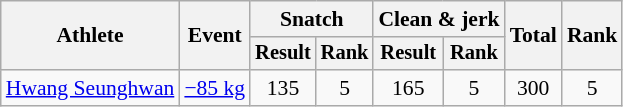<table class="wikitable" style="font-size:90%">
<tr>
<th rowspan="2">Athlete</th>
<th rowspan="2">Event</th>
<th colspan="2">Snatch</th>
<th colspan="2">Clean & jerk</th>
<th rowspan="2">Total</th>
<th rowspan="2">Rank</th>
</tr>
<tr style="font-size:95%">
<th>Result</th>
<th>Rank</th>
<th>Result</th>
<th>Rank</th>
</tr>
<tr align=center>
<td align=left><a href='#'>Hwang Seunghwan</a></td>
<td align=left><a href='#'>−85 kg</a></td>
<td>135</td>
<td>5</td>
<td>165</td>
<td>5</td>
<td>300</td>
<td>5</td>
</tr>
</table>
